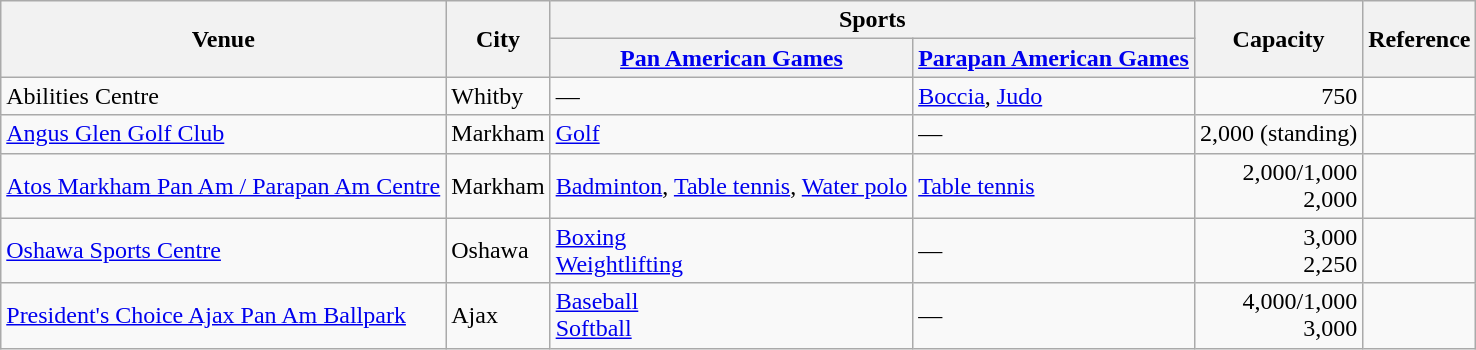<table class="wikitable sortable">
<tr>
<th rowspan="2">Venue</th>
<th rowspan="2">City</th>
<th colspan="2" class="unsortable">Sports</th>
<th rowspan="2">Capacity</th>
<th rowspan="2" class="unsortable">Reference</th>
</tr>
<tr>
<th><a href='#'>Pan American Games</a></th>
<th><a href='#'>Parapan American Games</a></th>
</tr>
<tr>
<td>Abilities Centre</td>
<td>Whitby</td>
<td>—</td>
<td><a href='#'>Boccia</a>, <a href='#'>Judo</a></td>
<td align=right>750</td>
<td align=center></td>
</tr>
<tr>
<td><a href='#'>Angus Glen Golf Club</a></td>
<td>Markham</td>
<td><a href='#'>Golf</a></td>
<td>—</td>
<td align="right">2,000 (standing)</td>
<td align=center></td>
</tr>
<tr>
<td><a href='#'>Atos Markham Pan Am / Parapan Am Centre</a></td>
<td>Markham</td>
<td><a href='#'>Badminton</a>, <a href='#'>Table tennis</a>, <a href='#'>Water polo</a></td>
<td><a href='#'>Table tennis</a></td>
<td align="right">2,000/1,000<br>2,000</td>
<td align=center></td>
</tr>
<tr>
<td><a href='#'>Oshawa Sports Centre</a></td>
<td>Oshawa</td>
<td><a href='#'>Boxing</a><br><a href='#'>Weightlifting</a></td>
<td>—</td>
<td align="right">3,000<br>2,250</td>
<td align=center></td>
</tr>
<tr>
<td><a href='#'>President's Choice Ajax Pan Am Ballpark</a></td>
<td>Ajax</td>
<td><a href='#'>Baseball</a><br><a href='#'>Softball</a></td>
<td>—</td>
<td align="right">4,000/1,000<br>3,000</td>
<td align=center></td>
</tr>
</table>
